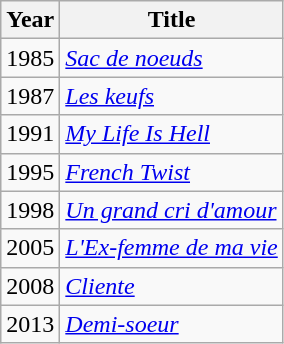<table class="wikitable sortable">
<tr>
<th>Year</th>
<th>Title</th>
</tr>
<tr>
<td>1985</td>
<td><em><a href='#'>Sac de noeuds</a></em></td>
</tr>
<tr>
<td>1987</td>
<td><em><a href='#'>Les keufs</a></em></td>
</tr>
<tr>
<td>1991</td>
<td><em><a href='#'>My Life Is Hell</a></em></td>
</tr>
<tr>
<td>1995</td>
<td><em><a href='#'>French Twist</a></em></td>
</tr>
<tr>
<td>1998</td>
<td><em><a href='#'>Un grand cri d'amour</a></em></td>
</tr>
<tr>
<td>2005</td>
<td><em><a href='#'>L'Ex-femme de ma vie</a></em></td>
</tr>
<tr>
<td>2008</td>
<td><em><a href='#'>Cliente</a></em></td>
</tr>
<tr>
<td>2013</td>
<td><em><a href='#'>Demi-soeur</a></em></td>
</tr>
</table>
